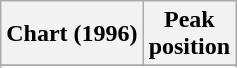<table class="wikitable plainrowheaders" style="text-align:center">
<tr>
<th scope="col">Chart (1996)</th>
<th scope="col">Peak<br>position</th>
</tr>
<tr>
</tr>
<tr>
</tr>
</table>
